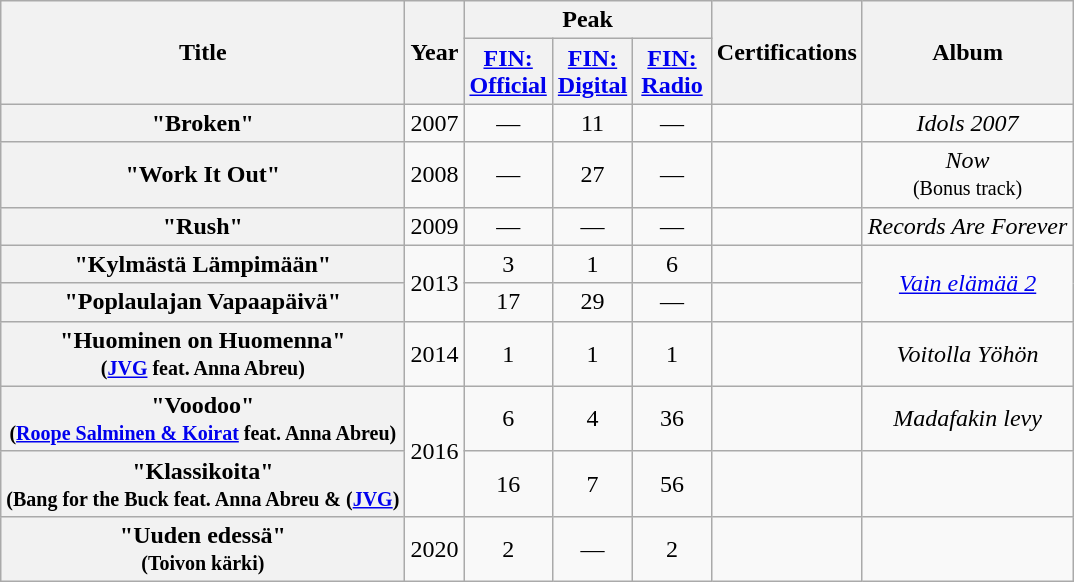<table class="wikitable plainrowheaders" style="text-align:center;" border="1">
<tr>
<th rowspan="2">Title</th>
<th rowspan="2">Year</th>
<th colspan="3">Peak</th>
<th rowspan="2">Certifications<br></th>
<th rowspan="2">Album</th>
</tr>
<tr>
<th width="45" align="center"><a href='#'>FIN: Official</a><br></th>
<th width="45" align="center"><a href='#'>FIN: Digital</a><br></th>
<th width="45" align="center"><a href='#'>FIN: Radio</a><br></th>
</tr>
<tr>
<th scope="row">"Broken"</th>
<td rowspan="1">2007</td>
<td align="center">—</td>
<td align="center">11</td>
<td align="center">—</td>
<td></td>
<td rowspan="1" align="center"><em>Idols 2007</em></td>
</tr>
<tr>
<th scope="row">"Work It Out"</th>
<td rowspan="1">2008</td>
<td align="center">—</td>
<td align="center">27</td>
<td align="center">—</td>
<td></td>
<td rowspan="1" align="center"><em>Now</em><br><small>(Bonus track)</small></td>
</tr>
<tr>
<th scope="row">"Rush"</th>
<td rowspan="1">2009</td>
<td align="center">—</td>
<td align="center">—</td>
<td align="center">—</td>
<td></td>
<td rowspan="1" align="center"><em>Records Are Forever</em></td>
</tr>
<tr>
<th scope="row">"Kylmästä Lämpimään"</th>
<td rowspan="2">2013</td>
<td align="center">3</td>
<td align="center">1</td>
<td align="center">6</td>
<td></td>
<td rowspan="2" align="center"><em><a href='#'>Vain elämää 2</a></em></td>
</tr>
<tr>
<th scope="row">"Poplaulajan Vapaapäivä"</th>
<td align="center">17</td>
<td align="center">29</td>
<td align="center">—</td>
<td></td>
</tr>
<tr>
<th scope="row">"Huominen on Huomenna" <br><small>(<a href='#'>JVG</a> feat. Anna Abreu)</small></th>
<td rowspan="1">2014</td>
<td align="center">1</td>
<td align="center">1</td>
<td align="center">1</td>
<td></td>
<td rowspan="1" align="center"><em>Voitolla Yöhön</em></td>
</tr>
<tr>
<th scope="row">"Voodoo" <br><small>(<a href='#'>Roope Salminen & Koirat</a> feat. Anna Abreu)</small></th>
<td rowspan="2">2016</td>
<td align="center">6</td>
<td align="center">4</td>
<td align="center">36</td>
<td></td>
<td rowspan="1" align="center"><em>Madafakin levy</em></td>
</tr>
<tr>
<th scope="row">"Klassikoita" <br><small>(Bang for the Buck feat. Anna Abreu & (<a href='#'>JVG</a>)</small></th>
<td align="center">16</td>
<td align="center">7</td>
<td align="center">56</td>
<td></td>
<td></td>
</tr>
<tr>
<th scope="row">"Uuden edessä" <br><small>(Toivon kärki)</small></th>
<td rowspan="1">2020</td>
<td align="center">2</td>
<td align="center">—</td>
<td align="center">2</td>
<td></td>
<td></td>
</tr>
</table>
